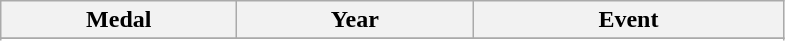<table class="wikitable">
<tr>
<th width=150>Medal</th>
<th width=150>Year</th>
<th width=200>Event</th>
</tr>
<tr>
</tr>
<tr>
</tr>
<tr>
</tr>
</table>
